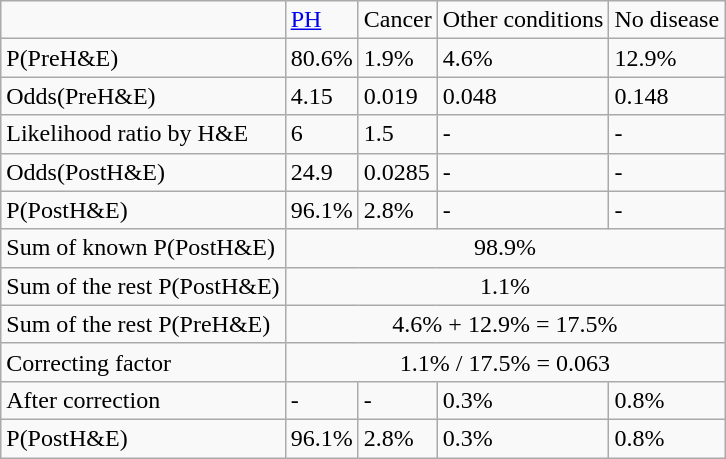<table class="wikitable">
<tr>
<td></td>
<td><a href='#'>PH</a></td>
<td>Cancer</td>
<td>Other conditions</td>
<td>No disease</td>
</tr>
<tr>
<td>P(PreH&E)</td>
<td>80.6%</td>
<td>1.9%</td>
<td>4.6%</td>
<td>12.9%</td>
</tr>
<tr>
<td>Odds(PreH&E)</td>
<td>4.15</td>
<td>0.019</td>
<td>0.048</td>
<td>0.148</td>
</tr>
<tr>
<td>Likelihood ratio by H&E</td>
<td>6</td>
<td>1.5</td>
<td>-</td>
<td>-</td>
</tr>
<tr>
<td>Odds(PostH&E)</td>
<td>24.9</td>
<td>0.0285</td>
<td>-</td>
<td>-</td>
</tr>
<tr>
<td>P(PostH&E)</td>
<td>96.1%</td>
<td>2.8%</td>
<td>-</td>
<td>-</td>
</tr>
<tr>
<td>Sum of known P(PostH&E)</td>
<td colspan=4 align="center">98.9%</td>
</tr>
<tr>
<td>Sum of the rest P(PostH&E)</td>
<td colspan=4 align="center">1.1%</td>
</tr>
<tr>
<td>Sum of the rest P(PreH&E)</td>
<td colspan=4 align="center">4.6% + 12.9% =  17.5%</td>
</tr>
<tr>
<td>Correcting factor</td>
<td colspan=4 align="center">1.1% / 17.5% = 0.063</td>
</tr>
<tr>
<td>After correction</td>
<td>-</td>
<td>-</td>
<td>0.3%</td>
<td>0.8%</td>
</tr>
<tr>
<td>P(PostH&E)</td>
<td>96.1%</td>
<td>2.8%</td>
<td>0.3%</td>
<td>0.8%</td>
</tr>
</table>
